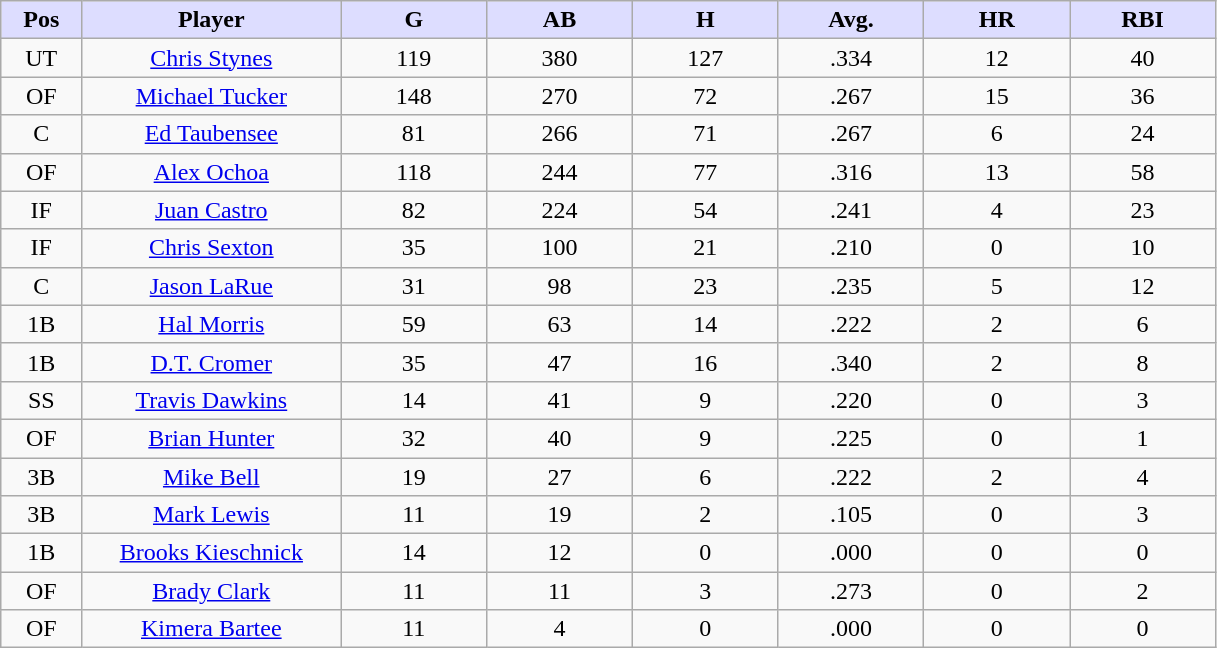<table class="wikitable sortable">
<tr>
<th style="background:#ddf; width:5%;">Pos</th>
<th style="background:#ddf; width:16%;">Player</th>
<th style="background:#ddf; width:9%;">G</th>
<th style="background:#ddf; width:9%;">AB</th>
<th style="background:#ddf; width:9%;">H</th>
<th style="background:#ddf; width:9%;">Avg.</th>
<th style="background:#ddf; width:9%;">HR</th>
<th style="background:#ddf; width:9%;">RBI</th>
</tr>
<tr style="text-align:center;">
<td>UT</td>
<td><a href='#'>Chris Stynes</a></td>
<td>119</td>
<td>380</td>
<td>127</td>
<td>.334</td>
<td>12</td>
<td>40</td>
</tr>
<tr style="text-align:center;">
<td>OF</td>
<td><a href='#'>Michael Tucker</a></td>
<td>148</td>
<td>270</td>
<td>72</td>
<td>.267</td>
<td>15</td>
<td>36</td>
</tr>
<tr style="text-align:center;">
<td>C</td>
<td><a href='#'>Ed Taubensee</a></td>
<td>81</td>
<td>266</td>
<td>71</td>
<td>.267</td>
<td>6</td>
<td>24</td>
</tr>
<tr style="text-align:center;">
<td>OF</td>
<td><a href='#'>Alex Ochoa</a></td>
<td>118</td>
<td>244</td>
<td>77</td>
<td>.316</td>
<td>13</td>
<td>58</td>
</tr>
<tr style="text-align:center;">
<td>IF</td>
<td><a href='#'>Juan Castro</a></td>
<td>82</td>
<td>224</td>
<td>54</td>
<td>.241</td>
<td>4</td>
<td>23</td>
</tr>
<tr style="text-align:center;">
<td>IF</td>
<td><a href='#'>Chris Sexton</a></td>
<td>35</td>
<td>100</td>
<td>21</td>
<td>.210</td>
<td>0</td>
<td>10</td>
</tr>
<tr style="text-align:center;">
<td>C</td>
<td><a href='#'>Jason LaRue</a></td>
<td>31</td>
<td>98</td>
<td>23</td>
<td>.235</td>
<td>5</td>
<td>12</td>
</tr>
<tr style="text-align:center;">
<td>1B</td>
<td><a href='#'>Hal Morris</a></td>
<td>59</td>
<td>63</td>
<td>14</td>
<td>.222</td>
<td>2</td>
<td>6</td>
</tr>
<tr style="text-align:center;">
<td>1B</td>
<td><a href='#'>D.T. Cromer</a></td>
<td>35</td>
<td>47</td>
<td>16</td>
<td>.340</td>
<td>2</td>
<td>8</td>
</tr>
<tr style="text-align:center;">
<td>SS</td>
<td><a href='#'>Travis Dawkins</a></td>
<td>14</td>
<td>41</td>
<td>9</td>
<td>.220</td>
<td>0</td>
<td>3</td>
</tr>
<tr style="text-align:center;">
<td>OF</td>
<td><a href='#'>Brian Hunter</a></td>
<td>32</td>
<td>40</td>
<td>9</td>
<td>.225</td>
<td>0</td>
<td>1</td>
</tr>
<tr style="text-align:center;">
<td>3B</td>
<td><a href='#'>Mike Bell</a></td>
<td>19</td>
<td>27</td>
<td>6</td>
<td>.222</td>
<td>2</td>
<td>4</td>
</tr>
<tr style="text-align:center;">
<td>3B</td>
<td><a href='#'>Mark Lewis</a></td>
<td>11</td>
<td>19</td>
<td>2</td>
<td>.105</td>
<td>0</td>
<td>3</td>
</tr>
<tr style="text-align:center;">
<td>1B</td>
<td><a href='#'>Brooks Kieschnick</a></td>
<td>14</td>
<td>12</td>
<td>0</td>
<td>.000</td>
<td>0</td>
<td>0</td>
</tr>
<tr style="text-align:center;">
<td>OF</td>
<td><a href='#'>Brady Clark</a></td>
<td>11</td>
<td>11</td>
<td>3</td>
<td>.273</td>
<td>0</td>
<td>2</td>
</tr>
<tr style="text-align:center;">
<td>OF</td>
<td><a href='#'>Kimera Bartee</a></td>
<td>11</td>
<td>4</td>
<td>0</td>
<td>.000</td>
<td>0</td>
<td>0</td>
</tr>
</table>
